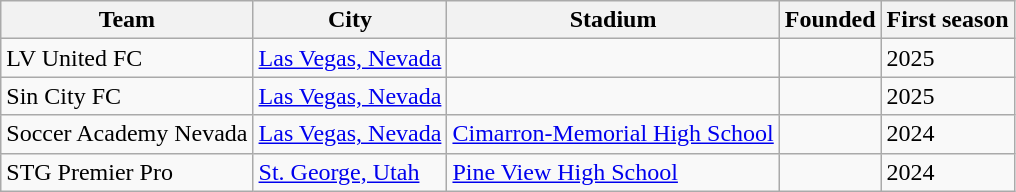<table class="wikitable sortable">
<tr>
<th scope="col">Team</th>
<th scope="col">City</th>
<th scope="col">Stadium</th>
<th scope="col">Founded</th>
<th scope="col">First season</th>
</tr>
<tr>
<td>LV United FC</td>
<td><a href='#'>Las Vegas, Nevada</a></td>
<td></td>
<td></td>
<td>2025</td>
</tr>
<tr>
<td>Sin City FC</td>
<td><a href='#'>Las Vegas, Nevada</a></td>
<td></td>
<td></td>
<td>2025</td>
</tr>
<tr>
<td>Soccer Academy Nevada</td>
<td><a href='#'>Las Vegas, Nevada</a></td>
<td><a href='#'>Cimarron-Memorial High School</a></td>
<td></td>
<td>2024</td>
</tr>
<tr>
<td>STG Premier Pro</td>
<td><a href='#'>St. George, Utah</a></td>
<td><a href='#'>Pine View High School</a></td>
<td></td>
<td>2024</td>
</tr>
</table>
